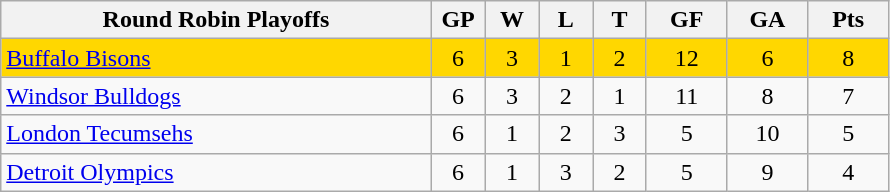<table class="wikitable">
<tr>
<th width="40%">Round Robin Playoffs</th>
<th width="5%">GP</th>
<th width="5%">W</th>
<th width="5%">L</th>
<th width="5%">T</th>
<th width="7.5%">GF</th>
<th width="7.5%">GA</th>
<th width="7.5%">Pts</th>
</tr>
<tr align="center" bgcolor=gold>
<td align="left"><a href='#'>Buffalo Bisons</a></td>
<td>6</td>
<td>3</td>
<td>1</td>
<td>2</td>
<td>12</td>
<td>6</td>
<td>8</td>
</tr>
<tr align="center">
<td align="left"><a href='#'>Windsor Bulldogs</a></td>
<td>6</td>
<td>3</td>
<td>2</td>
<td>1</td>
<td>11</td>
<td>8</td>
<td>7</td>
</tr>
<tr align="center">
<td align="left"><a href='#'>London Tecumsehs</a></td>
<td>6</td>
<td>1</td>
<td>2</td>
<td>3</td>
<td>5</td>
<td>10</td>
<td>5</td>
</tr>
<tr align="center">
<td align="left"><a href='#'>Detroit Olympics</a></td>
<td>6</td>
<td>1</td>
<td>3</td>
<td>2</td>
<td>5</td>
<td>9</td>
<td>4</td>
</tr>
</table>
